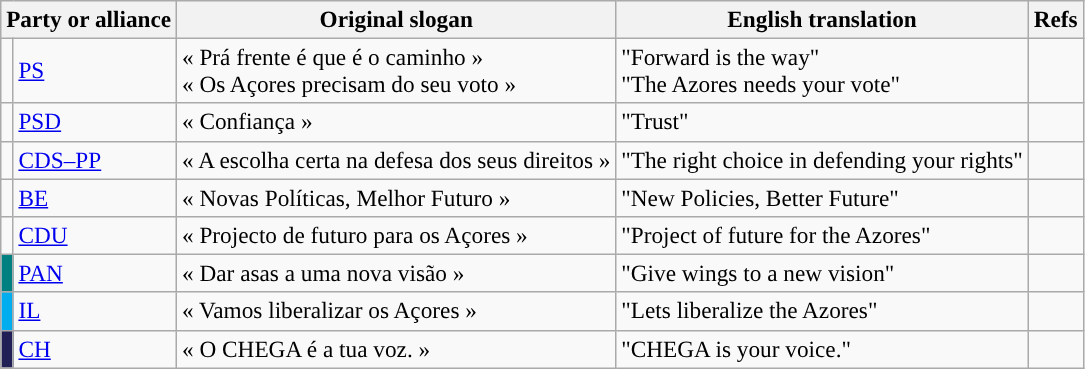<table class="wikitable" style="font-size:97%; text-align:left;">
<tr>
<th style="text-align:left;" colspan="2">Party or alliance</th>
<th>Original slogan</th>
<th>English translation</th>
<th>Refs</th>
</tr>
<tr>
<td width="1" style="color:inherit;background:"></td>
<td><a href='#'>PS</a></td>
<td>« Prá frente é que é o caminho »<br>« Os Açores precisam do seu voto »</td>
<td>"Forward is the way"<br>"The Azores needs your vote"</td>
<td></td>
</tr>
<tr>
<td style="color:inherit;background:"></td>
<td><a href='#'>PSD</a></td>
<td>« Confiança »</td>
<td>"Trust"</td>
<td></td>
</tr>
<tr>
<td style="color:inherit;background:"></td>
<td><a href='#'>CDS–PP</a></td>
<td>« A escolha certa na defesa dos seus direitos »</td>
<td>"The right choice in defending your rights"</td>
<td></td>
</tr>
<tr>
<td style="color:inherit;background:"></td>
<td><a href='#'>BE</a></td>
<td>« Novas Políticas, Melhor Futuro »</td>
<td>"New Policies, Better Future"</td>
<td></td>
</tr>
<tr>
<td style="color:inherit;background:"></td>
<td><a href='#'>CDU</a></td>
<td>« Projecto de futuro para os Açores »</td>
<td>"Project of future for the Azores"</td>
<td></td>
</tr>
<tr>
<td style="background:teal;"></td>
<td><a href='#'>PAN</a></td>
<td>« Dar asas a uma nova visão »</td>
<td>"Give wings to a new vision"</td>
<td></td>
</tr>
<tr>
<td style="background:#00ADEF;"></td>
<td><a href='#'>IL</a></td>
<td>« Vamos liberalizar os Açores »</td>
<td>"Lets liberalize the Azores"</td>
<td></td>
</tr>
<tr>
<td style="background:#202056;"></td>
<td><a href='#'>CH</a></td>
<td>« O CHEGA é a tua voz. »</td>
<td>"CHEGA is your voice."</td>
<td></td>
</tr>
</table>
